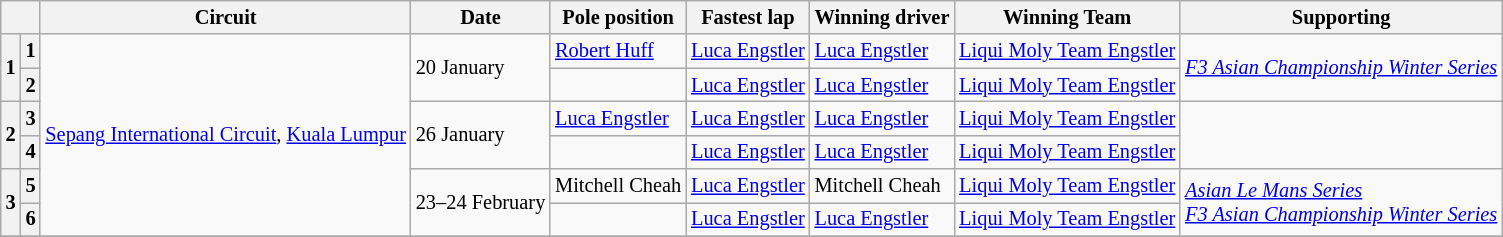<table class="wikitable" style="font-size: 85%;">
<tr>
<th colspan="2"></th>
<th>Circuit</th>
<th>Date</th>
<th>Pole position</th>
<th>Fastest lap</th>
<th>Winning driver</th>
<th>Winning Team</th>
<th>Supporting</th>
</tr>
<tr>
<th rowspan="2">1</th>
<th>1</th>
<td rowspan="6"><a href='#'>Sepang International Circuit</a>, <a href='#'>Kuala Lumpur</a></td>
<td rowspan="2">20 January</td>
<td> <a href='#'>Robert Huff</a></td>
<td> <a href='#'>Luca Engstler</a></td>
<td> <a href='#'>Luca Engstler</a></td>
<td> <a href='#'>Liqui Moly Team Engstler</a></td>
<td rowspan="2"><em><a href='#'>F3 Asian Championship Winter Series</a></em></td>
</tr>
<tr>
<th>2</th>
<td></td>
<td> <a href='#'>Luca Engstler</a></td>
<td> <a href='#'>Luca Engstler</a></td>
<td> <a href='#'>Liqui Moly Team Engstler</a></td>
</tr>
<tr>
<th rowspan="2">2</th>
<th>3</th>
<td rowspan="2">26 January</td>
<td> <a href='#'>Luca Engstler</a></td>
<td> <a href='#'>Luca Engstler</a></td>
<td> <a href='#'>Luca Engstler</a></td>
<td> <a href='#'>Liqui Moly Team Engstler</a></td>
<td rowspan="2"></td>
</tr>
<tr>
<th>4</th>
<td></td>
<td> <a href='#'>Luca Engstler</a></td>
<td> <a href='#'>Luca Engstler</a></td>
<td> <a href='#'>Liqui Moly Team Engstler</a></td>
</tr>
<tr>
<th rowspan="2">3</th>
<th>5</th>
<td rowspan="2">23–24 February</td>
<td> Mitchell Cheah</td>
<td> <a href='#'>Luca Engstler</a></td>
<td> Mitchell Cheah</td>
<td> <a href='#'>Liqui Moly Team Engstler</a></td>
<td rowspan="2"><em><a href='#'>Asian Le Mans Series</a></em><br><em><a href='#'>F3 Asian Championship Winter Series</a></em></td>
</tr>
<tr>
<th>6</th>
<td></td>
<td> <a href='#'>Luca Engstler</a></td>
<td> <a href='#'>Luca Engstler</a></td>
<td> <a href='#'>Liqui Moly Team Engstler</a></td>
</tr>
<tr>
</tr>
</table>
